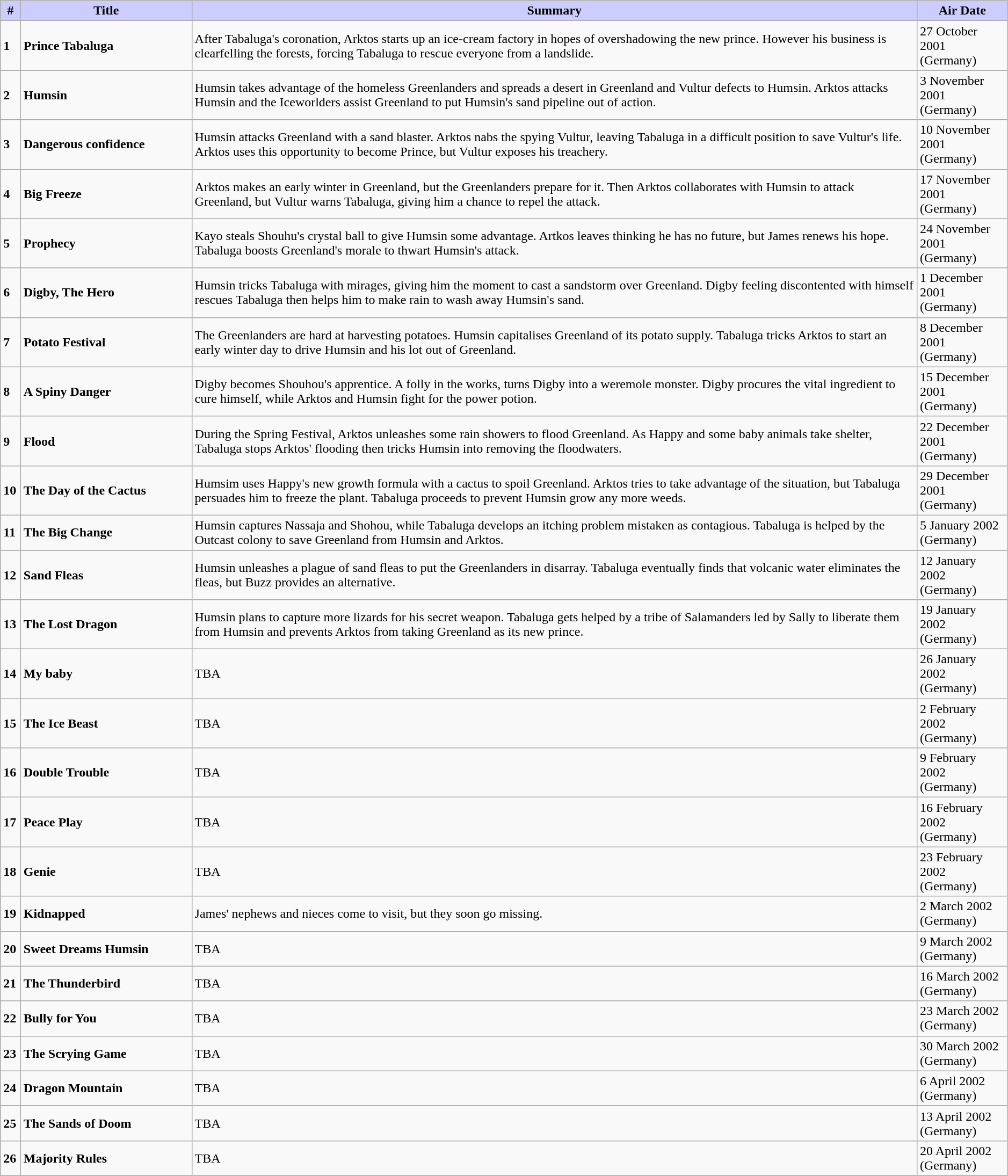<table class="wikitable" style="width:99%;">
<tr>
<th style="background:#ccf; width:2%;"><strong>#</strong></th>
<th style="background:#ccf; width:17%;"><strong>Title</strong></th>
<th style="background:#ccf;"><strong>Summary</strong></th>
<th style="background:#ccf; width:9%;"><strong>Air Date</strong></th>
</tr>
<tr>
<td><strong>1</strong></td>
<td><strong>Prince Tabaluga</strong></td>
<td>After Tabaluga's coronation, Arktos starts up an ice-cream factory in hopes of overshadowing the new prince. However his business is clearfelling the forests, forcing Tabaluga to rescue everyone from a landslide.</td>
<td>27 October 2001 (Germany)</td>
</tr>
<tr>
<td><strong>2</strong></td>
<td><strong>Humsin</strong></td>
<td>Humsin takes advantage of the homeless Greenlanders and spreads a desert in Greenland and Vultur defects to Humsin. Arktos attacks Humsin and the Iceworlders assist Greenland to put Humsin's sand pipeline out of action.</td>
<td>3 November 2001 (Germany)</td>
</tr>
<tr>
<td><strong>3</strong></td>
<td><strong>Dangerous confidence</strong></td>
<td>Humsin attacks Greenland with a sand blaster. Arktos nabs the spying Vultur, leaving Tabaluga in a difficult position to save Vultur's life. Arktos uses this opportunity to become Prince, but Vultur exposes his treachery.</td>
<td>10 November 2001 (Germany)</td>
</tr>
<tr>
<td><strong>4</strong></td>
<td><strong>Big Freeze</strong></td>
<td>Arktos makes an early winter in Greenland, but the Greenlanders prepare for it. Then Arktos collaborates with Humsin to attack Greenland, but Vultur warns Tabaluga, giving him a chance to repel the attack.</td>
<td>17 November 2001 (Germany)</td>
</tr>
<tr>
<td><strong>5</strong></td>
<td><strong>Prophecy</strong></td>
<td>Kayo steals Shouhu's crystal ball to give Humsin some advantage. Artkos leaves thinking he has no future, but James renews his hope. Tabaluga boosts Greenland's morale to thwart Humsin's attack.</td>
<td>24 November 2001 (Germany)</td>
</tr>
<tr>
<td><strong>6</strong></td>
<td><strong>Digby, The Hero</strong></td>
<td>Humsin tricks Tabaluga with mirages, giving him the moment to cast a sandstorm over Greenland. Digby feeling discontented with himself rescues Tabaluga then helps him to make rain to wash away Humsin's sand.</td>
<td>1 December 2001 (Germany)</td>
</tr>
<tr>
<td><strong>7</strong></td>
<td><strong>Potato Festival</strong></td>
<td>The Greenlanders are hard at harvesting potatoes. Humsin capitalises Greenland of its potato supply. Tabaluga tricks Arktos to start an early winter day to drive Humsin and his lot out of Greenland.</td>
<td>8 December 2001 (Germany)</td>
</tr>
<tr>
<td><strong>8</strong></td>
<td><strong>A Spiny Danger</strong></td>
<td>Digby becomes Shouhou's apprentice. A folly in the works, turns Digby into a weremole monster. Digby procures the vital ingredient to cure himself, while Arktos and Humsin fight for the power potion.</td>
<td>15 December 2001 (Germany)</td>
</tr>
<tr>
<td><strong>9</strong></td>
<td><strong>Flood</strong></td>
<td>During the Spring Festival, Arktos unleashes some rain showers to flood Greenland. As Happy and some baby animals take shelter, Tabaluga stops Arktos' flooding then tricks Humsin into removing the floodwaters.</td>
<td>22 December 2001 (Germany)</td>
</tr>
<tr>
<td><strong>10</strong></td>
<td><strong>The Day of the Cactus</strong></td>
<td>Humsim uses Happy's new growth formula with a cactus to spoil Greenland. Arktos tries to take advantage of the situation, but Tabaluga persuades him to freeze the plant. Tabaluga proceeds to prevent Humsin grow any more weeds.</td>
<td>29 December 2001 (Germany)</td>
</tr>
<tr>
<td><strong>11</strong></td>
<td><strong>The Big Change</strong></td>
<td>Humsin captures Nassaja and Shohou, while Tabaluga develops an itching problem mistaken as contagious. Tabaluga is helped by the Outcast colony to save Greenland from Humsin and Arktos.</td>
<td>5 January 2002 (Germany)</td>
</tr>
<tr>
<td><strong>12</strong></td>
<td><strong>Sand Fleas</strong></td>
<td>Humsin unleashes a plague of sand fleas to put the Greenlanders in disarray. Tabaluga eventually finds that volcanic water eliminates the fleas, but Buzz provides an alternative.</td>
<td>12 January 2002 (Germany)</td>
</tr>
<tr>
<td><strong>13</strong></td>
<td><strong>The Lost Dragon</strong></td>
<td>Humsin plans to capture more lizards for his secret weapon. Tabaluga gets helped by a tribe of Salamanders led by Sally to liberate them from Humsin and prevents Arktos from taking Greenland as its new prince.</td>
<td>19 January 2002 (Germany)</td>
</tr>
<tr>
<td><strong>14</strong></td>
<td><strong>My baby</strong></td>
<td>TBA</td>
<td>26 January 2002 (Germany)</td>
</tr>
<tr>
<td><strong>15</strong></td>
<td><strong>The Ice Beast</strong></td>
<td>TBA</td>
<td>2 February 2002 (Germany)</td>
</tr>
<tr>
<td><strong>16</strong></td>
<td><strong>Double Trouble</strong></td>
<td>TBA</td>
<td>9 February 2002 (Germany)</td>
</tr>
<tr>
<td><strong>17</strong></td>
<td><strong>Peace Play</strong></td>
<td>TBA</td>
<td>16 February 2002 (Germany)</td>
</tr>
<tr>
<td><strong>18</strong></td>
<td><strong>Genie</strong></td>
<td>TBA</td>
<td>23 February 2002 (Germany)</td>
</tr>
<tr>
<td><strong>19</strong></td>
<td><strong>Kidnapped</strong></td>
<td>James' nephews and nieces come to visit, but they soon go missing.</td>
<td>2 March 2002 (Germany)</td>
</tr>
<tr>
<td><strong>20</strong></td>
<td><strong>Sweet Dreams Humsin</strong></td>
<td>TBA</td>
<td>9 March 2002 (Germany)</td>
</tr>
<tr>
<td><strong>21</strong></td>
<td><strong>The Thunderbird</strong></td>
<td>TBA</td>
<td>16 March 2002 (Germany)</td>
</tr>
<tr>
<td><strong>22</strong></td>
<td><strong>Bully for You</strong></td>
<td>TBA</td>
<td>23 March 2002 (Germany)</td>
</tr>
<tr>
<td><strong>23</strong></td>
<td><strong>The Scrying Game</strong></td>
<td>TBA</td>
<td>30 March 2002 (Germany)</td>
</tr>
<tr>
<td><strong>24</strong></td>
<td><strong>Dragon Mountain</strong></td>
<td>TBA</td>
<td>6 April 2002 (Germany)</td>
</tr>
<tr>
<td><strong>25</strong></td>
<td><strong>The Sands of Doom</strong></td>
<td>TBA</td>
<td>13 April 2002 (Germany)</td>
</tr>
<tr>
<td><strong>26</strong></td>
<td><strong>Majority Rules</strong></td>
<td>TBA</td>
<td>20 April 2002 (Germany)</td>
</tr>
</table>
